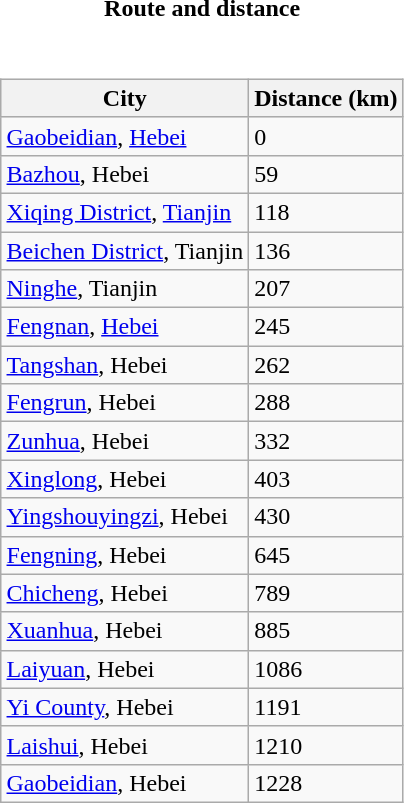<table style="font-size:100%;">
<tr>
<td width="33%" align="center"><strong>Route and distance</strong></td>
</tr>
<tr valign="top">
<td><br><table class="wikitable sortable" style="margin-left:auto;margin-right:auto">
<tr bgcolor="#ececec">
<th>City</th>
<th>Distance (km)</th>
</tr>
<tr>
<td><a href='#'>Gaobeidian</a>, <a href='#'>Hebei</a></td>
<td>0</td>
</tr>
<tr>
<td><a href='#'>Bazhou</a>, Hebei</td>
<td>59</td>
</tr>
<tr>
<td><a href='#'>Xiqing District</a>, <a href='#'>Tianjin</a></td>
<td>118</td>
</tr>
<tr>
<td><a href='#'>Beichen District</a>, Tianjin</td>
<td>136</td>
</tr>
<tr>
<td><a href='#'>Ninghe</a>, Tianjin</td>
<td>207</td>
</tr>
<tr>
<td><a href='#'>Fengnan</a>, <a href='#'>Hebei</a></td>
<td>245</td>
</tr>
<tr>
<td><a href='#'>Tangshan</a>, Hebei</td>
<td>262</td>
</tr>
<tr>
<td><a href='#'>Fengrun</a>, Hebei</td>
<td>288</td>
</tr>
<tr>
<td><a href='#'>Zunhua</a>, Hebei</td>
<td>332</td>
</tr>
<tr>
<td><a href='#'>Xinglong</a>, Hebei</td>
<td>403</td>
</tr>
<tr>
<td><a href='#'>Yingshouyingzi</a>, Hebei</td>
<td>430</td>
</tr>
<tr>
<td><a href='#'>Fengning</a>, Hebei</td>
<td>645</td>
</tr>
<tr>
<td><a href='#'>Chicheng</a>, Hebei</td>
<td>789</td>
</tr>
<tr>
<td><a href='#'>Xuanhua</a>, Hebei</td>
<td>885</td>
</tr>
<tr>
<td><a href='#'>Laiyuan</a>, Hebei</td>
<td>1086</td>
</tr>
<tr>
<td><a href='#'>Yi County</a>, Hebei</td>
<td>1191</td>
</tr>
<tr>
<td><a href='#'>Laishui</a>, Hebei</td>
<td>1210</td>
</tr>
<tr>
<td><a href='#'>Gaobeidian</a>, Hebei</td>
<td>1228</td>
</tr>
</table>
</td>
</tr>
</table>
